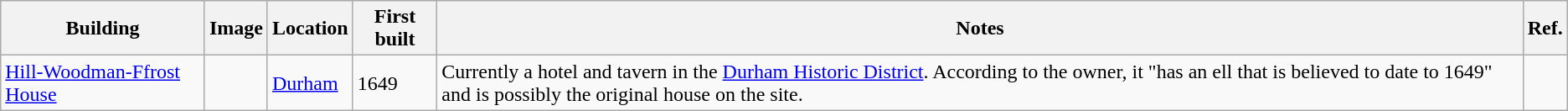<table class="wikitable">
<tr>
<th>Building</th>
<th>Image</th>
<th>Location</th>
<th>First built</th>
<th>Notes</th>
<th>Ref.</th>
</tr>
<tr>
<td><a href='#'>Hill-Woodman-Ffrost House</a></td>
<td></td>
<td><a href='#'>Durham</a></td>
<td>1649</td>
<td>Currently a hotel and tavern in the <a href='#'>Durham Historic District</a>. According to the owner, it "has an ell that is believed to date to 1649" and is possibly the original house on the site.</td>
<td></td>
</tr>
</table>
